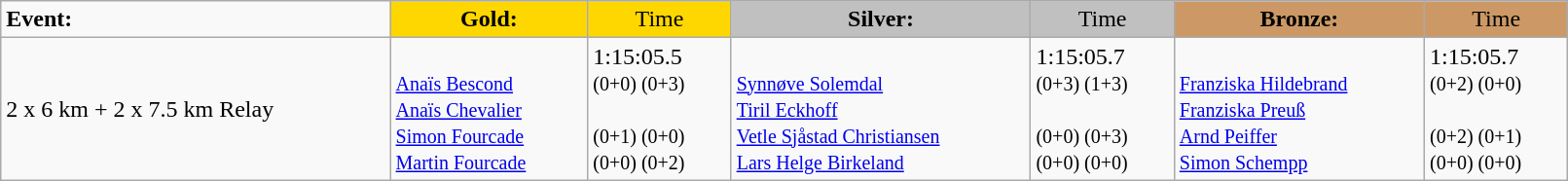<table class="wikitable" border="1" style="width:85%;">
<tr>
<td><strong>Event:</strong></td>
<td style="text-align:center;background-color:gold;"><strong>Gold:</strong></td>
<td style="text-align:center;background-color:gold;">Time</td>
<td style="text-align:center;background-color:silver;"><strong>Silver:</strong></td>
<td style="text-align:center;background-color:silver;">Time</td>
<td style="text-align:center;background-color:#CC9966;"><strong>Bronze:</strong></td>
<td style="text-align:center;background-color:#CC9966;">Time</td>
</tr>
<tr>
<td>2 x 6 km + 2 x 7.5 km Relay<br></td>
<td><strong></strong><br><small><a href='#'>Anaïs Bescond</a><br><a href='#'>Anaïs Chevalier</a><br><a href='#'>Simon Fourcade</a><br><a href='#'>Martin Fourcade</a></small></td>
<td>1:15:05.5<br><small>(0+0) (0+3)<br><br>(0+1) (0+0)<br>(0+0) (0+2)</small></td>
<td><br><small><a href='#'>Synnøve Solemdal</a><br><a href='#'>Tiril Eckhoff</a><br><a href='#'>Vetle Sjåstad Christiansen</a><br><a href='#'>Lars Helge Birkeland</a></small></td>
<td>1:15:05.7<br><small>(0+3) (1+3)<br><br>(0+0) (0+3)<br>(0+0) (0+0)</small></td>
<td><br><small><a href='#'>Franziska Hildebrand</a><br><a href='#'>Franziska Preuß</a><br><a href='#'>Arnd Peiffer</a><br><a href='#'>Simon Schempp</a></small></td>
<td>1:15:05.7<br><small>(0+2) (0+0)<br><br>(0+2) (0+1)<br>(0+0) (0+0)</small></td>
</tr>
</table>
